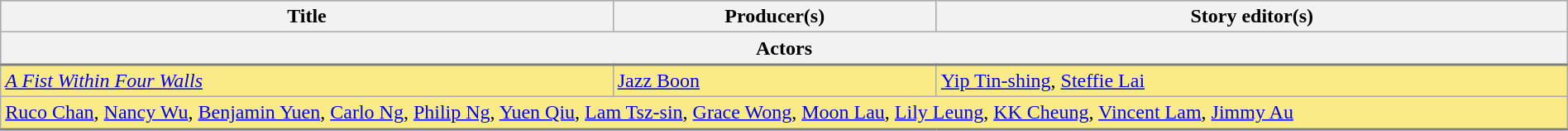<table class="wikitable" border="1" width="100%">
<tr style="background:#bebebe">
<th>Title</th>
<th>Producer(s)</th>
<th>Story editor(s)</th>
</tr>
<tr style="background:#bebebe">
<th colspan="3" style="border-bottom:2px solid grey">Actors</th>
</tr>
<tr style="background:#FAEB86">
<td><em><a href='#'>A Fist Within Four Walls</a></em></td>
<td><a href='#'>Jazz Boon</a></td>
<td><a href='#'>Yip Tin-shing</a>, <a href='#'>Steffie Lai</a></td>
</tr>
<tr style="background:#FAEB86">
<td colspan="3" style="border-bottom:2px solid grey"><a href='#'>Ruco Chan</a>, <a href='#'>Nancy Wu</a>, <a href='#'>Benjamin Yuen</a>, <a href='#'>Carlo Ng</a>, <a href='#'>Philip Ng</a>, <a href='#'>Yuen Qiu</a>, <a href='#'>Lam Tsz-sin</a>, <a href='#'>Grace Wong</a>, <a href='#'>Moon Lau</a>, <a href='#'>Lily Leung</a>, <a href='#'>KK Cheung</a>, <a href='#'>Vincent Lam</a>, <a href='#'>Jimmy Au</a></td>
</tr>
</table>
